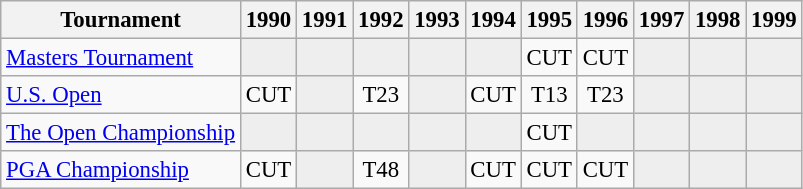<table class="wikitable" style="font-size:95%;text-align:center;">
<tr>
<th>Tournament</th>
<th>1990</th>
<th>1991</th>
<th>1992</th>
<th>1993</th>
<th>1994</th>
<th>1995</th>
<th>1996</th>
<th>1997</th>
<th>1998</th>
<th>1999</th>
</tr>
<tr>
<td align=left><a href='#'>Masters Tournament</a></td>
<td style="background:#eeeeee;"></td>
<td style="background:#eeeeee;"></td>
<td style="background:#eeeeee;"></td>
<td style="background:#eeeeee;"></td>
<td style="background:#eeeeee;"></td>
<td>CUT</td>
<td>CUT</td>
<td style="background:#eeeeee;"></td>
<td style="background:#eeeeee;"></td>
<td style="background:#eeeeee;"></td>
</tr>
<tr>
<td align=left><a href='#'>U.S. Open</a></td>
<td>CUT</td>
<td style="background:#eeeeee;"></td>
<td>T23</td>
<td style="background:#eeeeee;"></td>
<td>CUT</td>
<td>T13</td>
<td>T23</td>
<td style="background:#eeeeee;"></td>
<td style="background:#eeeeee;"></td>
<td style="background:#eeeeee;"></td>
</tr>
<tr>
<td align=left><a href='#'>The Open Championship</a></td>
<td style="background:#eeeeee;"></td>
<td style="background:#eeeeee;"></td>
<td style="background:#eeeeee;"></td>
<td style="background:#eeeeee;"></td>
<td style="background:#eeeeee;"></td>
<td>CUT</td>
<td style="background:#eeeeee;"></td>
<td style="background:#eeeeee;"></td>
<td style="background:#eeeeee;"></td>
<td style="background:#eeeeee;"></td>
</tr>
<tr>
<td align=left><a href='#'>PGA Championship</a></td>
<td>CUT</td>
<td style="background:#eeeeee;"></td>
<td>T48</td>
<td style="background:#eeeeee;"></td>
<td>CUT</td>
<td>CUT</td>
<td>CUT</td>
<td style="background:#eeeeee;"></td>
<td style="background:#eeeeee;"></td>
<td style="background:#eeeeee;"></td>
</tr>
</table>
